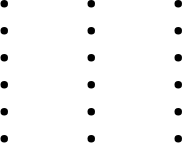<table>
<tr>
<td style="vertical-align:top; width:25%;"><br><ul><li></li><li></li><li></li><li></li><li></li><li></li></ul></td>
<td style="vertical-align:top; width:25%;"><br><ul><li></li><li></li><li></li><li></li><li></li><li></li></ul></td>
<td style="vertical-align:top; width:25%;"><br><ul><li></li><li></li><li></li><li></li><li></li><li></li></ul></td>
</tr>
</table>
